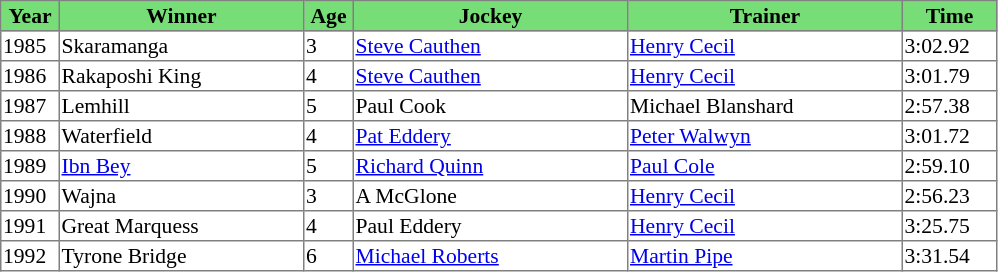<table class = "sortable" | border="1" style="border-collapse: collapse; font-size:90%">
<tr bgcolor="#77dd77" align="center">
<th style="width:36px"><strong>Year</strong></th>
<th style="width:160px"><strong>Winner</strong></th>
<th style="width:30px"><strong>Age</strong></th>
<th style="width:180px"><strong>Jockey</strong></th>
<th style="width:180px"><strong>Trainer</strong></th>
<th style="width:60px"><strong>Time</strong></th>
</tr>
<tr>
<td>1985</td>
<td>Skaramanga</td>
<td>3</td>
<td><a href='#'>Steve Cauthen</a></td>
<td><a href='#'>Henry Cecil</a></td>
<td>3:02.92</td>
</tr>
<tr>
<td>1986</td>
<td>Rakaposhi King</td>
<td>4</td>
<td><a href='#'>Steve Cauthen</a></td>
<td><a href='#'>Henry Cecil</a></td>
<td>3:01.79</td>
</tr>
<tr>
<td>1987</td>
<td>Lemhill</td>
<td>5</td>
<td>Paul Cook</td>
<td>Michael Blanshard</td>
<td>2:57.38</td>
</tr>
<tr>
<td>1988</td>
<td>Waterfield</td>
<td>4</td>
<td><a href='#'>Pat Eddery</a></td>
<td><a href='#'>Peter Walwyn</a></td>
<td>3:01.72</td>
</tr>
<tr>
<td>1989</td>
<td><a href='#'>Ibn Bey</a></td>
<td>5</td>
<td><a href='#'>Richard Quinn</a></td>
<td><a href='#'>Paul Cole</a></td>
<td>2:59.10</td>
</tr>
<tr>
<td>1990</td>
<td>Wajna</td>
<td>3</td>
<td>A McGlone</td>
<td><a href='#'>Henry Cecil</a></td>
<td>2:56.23</td>
</tr>
<tr>
<td>1991</td>
<td>Great Marquess</td>
<td>4</td>
<td>Paul Eddery</td>
<td><a href='#'>Henry Cecil</a></td>
<td>3:25.75</td>
</tr>
<tr>
<td>1992</td>
<td>Tyrone Bridge</td>
<td>6</td>
<td><a href='#'>Michael Roberts</a></td>
<td><a href='#'>Martin Pipe</a></td>
<td>3:31.54</td>
</tr>
</table>
